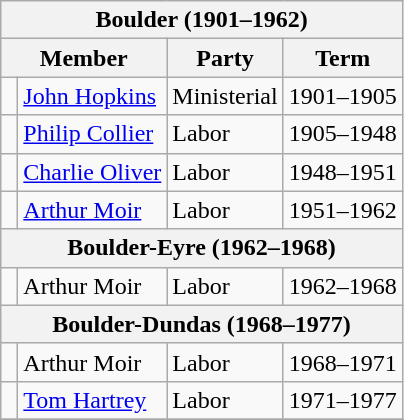<table class="wikitable">
<tr>
<th colspan="4">Boulder (1901–1962)</th>
</tr>
<tr>
<th colspan="2">Member</th>
<th>Party</th>
<th>Term</th>
</tr>
<tr>
<td> </td>
<td><a href='#'>John Hopkins</a></td>
<td>Ministerial</td>
<td>1901–1905</td>
</tr>
<tr>
<td> </td>
<td><a href='#'>Philip Collier</a></td>
<td>Labor</td>
<td>1905–1948</td>
</tr>
<tr>
<td> </td>
<td><a href='#'>Charlie Oliver</a></td>
<td>Labor</td>
<td>1948–1951</td>
</tr>
<tr>
<td> </td>
<td><a href='#'>Arthur Moir</a></td>
<td>Labor</td>
<td>1951–1962</td>
</tr>
<tr>
<th colspan="4">Boulder-Eyre (1962–1968)</th>
</tr>
<tr>
<td> </td>
<td>Arthur Moir</td>
<td>Labor</td>
<td>1962–1968</td>
</tr>
<tr>
<th colspan="4">Boulder-Dundas (1968–1977)</th>
</tr>
<tr>
<td> </td>
<td>Arthur Moir</td>
<td>Labor</td>
<td>1968–1971</td>
</tr>
<tr>
<td> </td>
<td><a href='#'>Tom Hartrey</a></td>
<td>Labor</td>
<td>1971–1977</td>
</tr>
<tr>
</tr>
</table>
